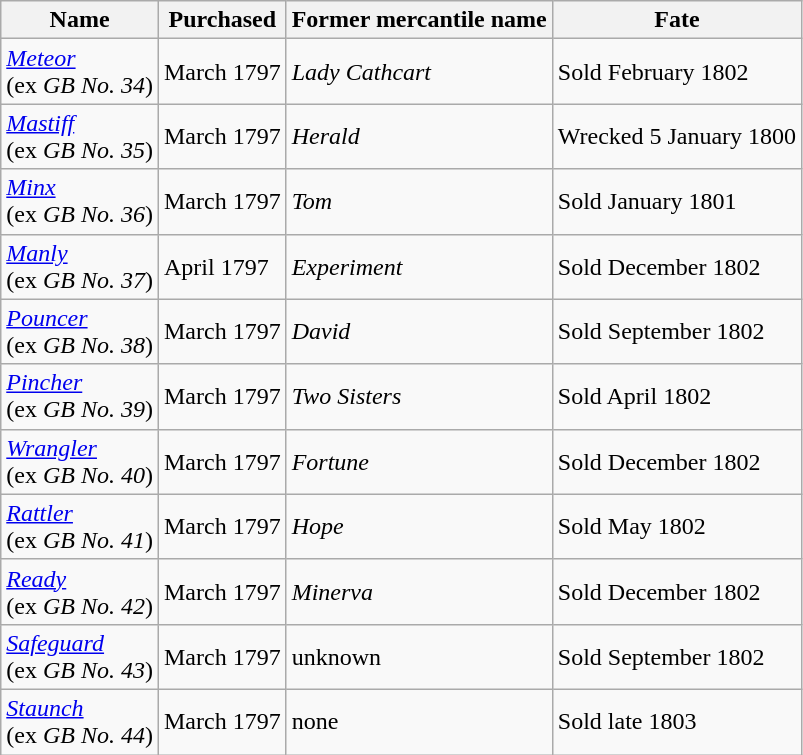<table class="sortable wikitable">
<tr>
<th>Name</th>
<th>Purchased</th>
<th>Former mercantile name</th>
<th>Fate</th>
</tr>
<tr>
<td><a href='#'><em>Meteor</em></a><br>(ex <em>GB No. 34</em>)</td>
<td>March 1797</td>
<td><em>Lady Cathcart</em></td>
<td>Sold February 1802</td>
</tr>
<tr>
<td><a href='#'><em>Mastiff</em></a><br>(ex <em>GB No. 35</em>)</td>
<td>March 1797</td>
<td><em>Herald</em></td>
<td>Wrecked 5 January 1800</td>
</tr>
<tr>
<td><a href='#'><em>Minx</em></a><br>(ex <em>GB No. 36</em>)</td>
<td>March 1797</td>
<td><em>Tom</em></td>
<td>Sold January 1801</td>
</tr>
<tr>
<td><a href='#'><em>Manly</em></a><br>(ex <em>GB No. 37</em>)</td>
<td>April 1797</td>
<td><em>Experiment</em></td>
<td>Sold December 1802</td>
</tr>
<tr>
<td><a href='#'><em>Pouncer</em></a><br>(ex <em>GB No. 38</em>)</td>
<td>March 1797</td>
<td><em>David</em></td>
<td>Sold September 1802</td>
</tr>
<tr>
<td><a href='#'><em>Pincher</em></a><br>(ex <em>GB No. 39</em>)</td>
<td>March 1797</td>
<td><em>Two Sisters</em></td>
<td>Sold April 1802</td>
</tr>
<tr>
<td><a href='#'><em>Wrangler</em></a><br>(ex <em>GB No. 40</em>)</td>
<td>March 1797</td>
<td><em>Fortune</em></td>
<td>Sold December 1802</td>
</tr>
<tr>
<td><a href='#'><em>Rattler</em></a><br>(ex <em>GB No. 41</em>)</td>
<td>March 1797</td>
<td><em>Hope</em></td>
<td>Sold May 1802</td>
</tr>
<tr>
<td><a href='#'><em>Ready</em></a><br>(ex <em>GB No. 42</em>)</td>
<td>March 1797</td>
<td><em>Minerva</em></td>
<td>Sold December 1802</td>
</tr>
<tr>
<td><a href='#'><em>Safeguard</em></a><br>(ex <em>GB No. 43</em>)</td>
<td>March 1797</td>
<td>unknown</td>
<td>Sold September 1802</td>
</tr>
<tr>
<td><a href='#'><em>Staunch</em></a><br>(ex <em>GB No. 44</em>)</td>
<td>March 1797</td>
<td>none</td>
<td>Sold late 1803</td>
</tr>
</table>
